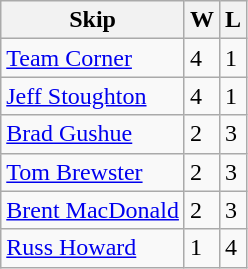<table class="wikitable">
<tr>
<th>Skip</th>
<th>W</th>
<th>L</th>
</tr>
<tr>
<td> <a href='#'>Team Corner</a></td>
<td>4</td>
<td>1</td>
</tr>
<tr>
<td> <a href='#'>Jeff Stoughton</a></td>
<td>4</td>
<td>1</td>
</tr>
<tr>
<td> <a href='#'>Brad Gushue</a></td>
<td>2</td>
<td>3</td>
</tr>
<tr>
<td> <a href='#'>Tom Brewster</a></td>
<td>2</td>
<td>3</td>
</tr>
<tr>
<td> <a href='#'>Brent MacDonald</a></td>
<td>2</td>
<td>3</td>
</tr>
<tr>
<td> <a href='#'>Russ Howard</a></td>
<td>1</td>
<td>4</td>
</tr>
</table>
